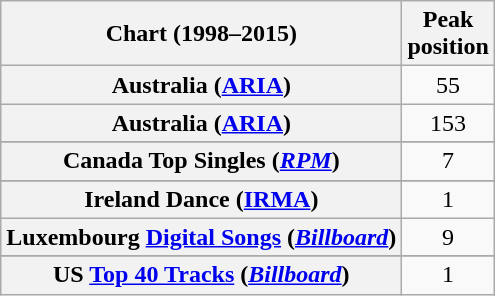<table class="wikitable sortable plainrowheaders" style="text-align:center">
<tr>
<th>Chart (1998–2015)</th>
<th>Peak<br>position</th>
</tr>
<tr>
<th scope="row">Australia (<a href='#'>ARIA</a>)<br></th>
<td>55</td>
</tr>
<tr>
<th scope="row">Australia (<a href='#'>ARIA</a>)</th>
<td>153</td>
</tr>
<tr>
</tr>
<tr>
<th scope="row">Canada Top Singles (<em><a href='#'>RPM</a></em>)</th>
<td>7</td>
</tr>
<tr>
</tr>
<tr>
</tr>
<tr>
</tr>
<tr>
</tr>
<tr>
<th scope="row">Ireland Dance (<a href='#'>IRMA</a>)</th>
<td>1</td>
</tr>
<tr>
<th scope="row">Luxembourg <a href='#'>Digital Songs</a> (<em><a href='#'>Billboard</a></em>)</th>
<td>9</td>
</tr>
<tr>
</tr>
<tr>
</tr>
<tr>
</tr>
<tr>
</tr>
<tr>
</tr>
<tr>
</tr>
<tr>
</tr>
<tr>
</tr>
<tr>
</tr>
<tr>
</tr>
<tr>
</tr>
<tr>
</tr>
<tr>
</tr>
<tr>
<th scope="row">US <a href='#'>Top 40 Tracks</a> (<em><a href='#'>Billboard</a></em>)</th>
<td>1</td>
</tr>
</table>
